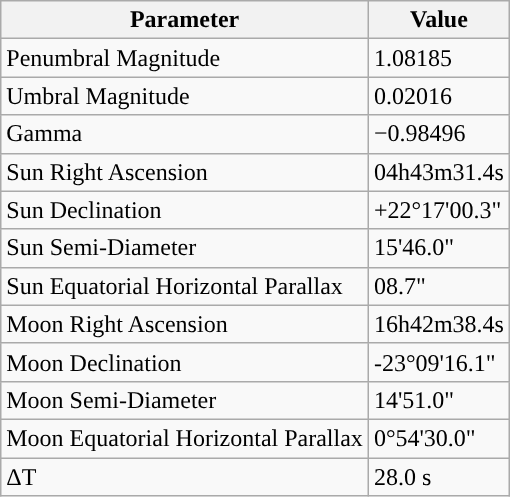<table class="wikitable">
<tr>
<th>Parameter</th>
<th>Value</th>
</tr>
<tr>
<td>Penumbral Magnitude</td>
<td>1.08185</td>
</tr>
<tr>
<td>Umbral Magnitude</td>
<td>0.02016</td>
</tr>
<tr>
<td>Gamma</td>
<td>−0.98496</td>
</tr>
<tr>
<td>Sun Right Ascension</td>
<td>04h43m31.4s</td>
</tr>
<tr>
<td>Sun Declination</td>
<td>+22°17'00.3"</td>
</tr>
<tr>
<td>Sun Semi-Diameter</td>
<td>15'46.0"</td>
</tr>
<tr>
<td>Sun Equatorial Horizontal Parallax</td>
<td>08.7"</td>
</tr>
<tr>
<td>Moon Right Ascension</td>
<td>16h42m38.4s</td>
</tr>
<tr>
<td>Moon Declination</td>
<td>-23°09'16.1"</td>
</tr>
<tr>
<td>Moon Semi-Diameter</td>
<td>14'51.0"</td>
</tr>
<tr>
<td>Moon Equatorial Horizontal Parallax</td>
<td>0°54'30.0"</td>
</tr>
<tr>
<td>ΔT</td>
<td>28.0 s</td>
</tr>
</table>
